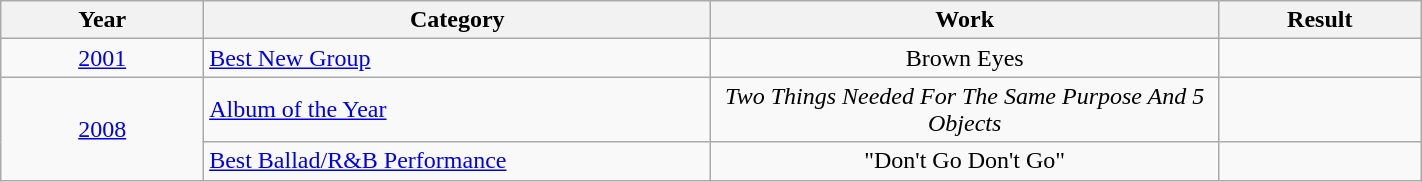<table width="75%" class="wikitable sortable">
<tr>
<th width="10%">Year</th>
<th width="25%">Category</th>
<th width="25%">Work</th>
<th width="10%">Result</th>
</tr>
<tr>
<td align="center"><a href='#'>2001</a></td>
<td><a href='#'>Best New Group</a></td>
<td align="center">Brown Eyes</td>
<td></td>
</tr>
<tr>
<td align="center" rowspan=2><a href='#'>2008</a></td>
<td><a href='#'>Album of the Year</a></td>
<td align="center"><em>Two Things Needed For The Same Purpose And 5 Objects</em></td>
<td></td>
</tr>
<tr>
<td><a href='#'>Best Ballad/R&B Performance</a></td>
<td align=center>"Don't Go Don't Go"</td>
<td></td>
</tr>
</table>
